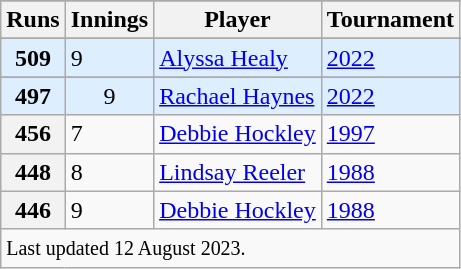<table class="wikitable defaultleft col2center">
<tr>
</tr>
<tr>
<th>Runs</th>
<th>Innings</th>
<th>Player</th>
<th>Tournament</th>
</tr>
<tr>
</tr>
<tr style="background-color:#def;">
<th style="background-color:#def;">509</th>
<td>9</td>
<td> <a href='#'>Alyssa Healy</a></td>
<td><a href='#'>2022</a></td>
</tr>
<tr>
</tr>
<tr style="background-color:#def;">
<th style="background-color:#def;">497</th>
<td style="text-align:center">9</td>
<td> <a href='#'>Rachael Haynes</a></td>
<td><a href='#'>2022</a></td>
</tr>
<tr>
<th>456</th>
<td>7</td>
<td> <a href='#'>Debbie Hockley</a></td>
<td><a href='#'>1997</a></td>
</tr>
<tr>
<th>448</th>
<td>8</td>
<td> <a href='#'>Lindsay Reeler</a></td>
<td><a href='#'>1988</a></td>
</tr>
<tr>
<th>446</th>
<td>9</td>
<td> <a href='#'>Debbie Hockley</a></td>
<td><a href='#'>1988</a></td>
</tr>
<tr>
<td colspan=4><small>Last updated 12 August 2023.</small></td>
</tr>
</table>
